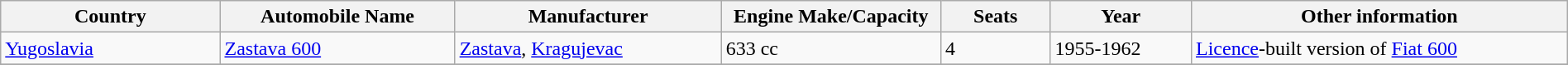<table class="wikitable sortable"  width="100%">
<tr>
<th width="14%">Country</th>
<th width="15%">Automobile Name</th>
<th width="17%">Manufacturer</th>
<th width="14%">Engine Make/Capacity</th>
<th width="7%">Seats</th>
<th width="9%">Year</th>
<th width="24%">Other information</th>
</tr>
<tr>
<td><a href='#'>Yugoslavia</a></td>
<td><a href='#'>Zastava 600</a></td>
<td><a href='#'>Zastava</a>, <a href='#'>Kragujevac</a></td>
<td>633 cc</td>
<td>4</td>
<td>1955-1962</td>
<td><a href='#'>Licence</a>-built version of <a href='#'>Fiat 600</a></td>
</tr>
<tr>
</tr>
</table>
